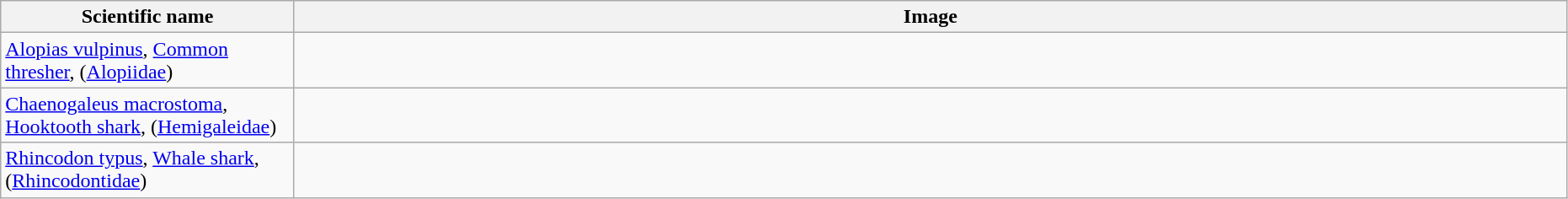<table class="wikitable sortable plainrowheaders">
<tr>
<th scope="col" width="225">Scientific name</th>
<th scope="col" class="unsortable" width="1000">Image</th>
</tr>
<tr>
<td><a href='#'>Alopias vulpinus</a>, <a href='#'>Common thresher</a>, (<a href='#'>Alopiidae</a>)</td>
<td></td>
</tr>
<tr>
<td><a href='#'>Chaenogaleus macrostoma</a>, <a href='#'>Hooktooth shark</a>, (<a href='#'>Hemigaleidae</a>)</td>
<td></td>
</tr>
<tr>
<td><a href='#'>Rhincodon typus</a>, <a href='#'>Whale shark</a>, (<a href='#'>Rhincodontidae</a>)</td>
<td></td>
</tr>
</table>
